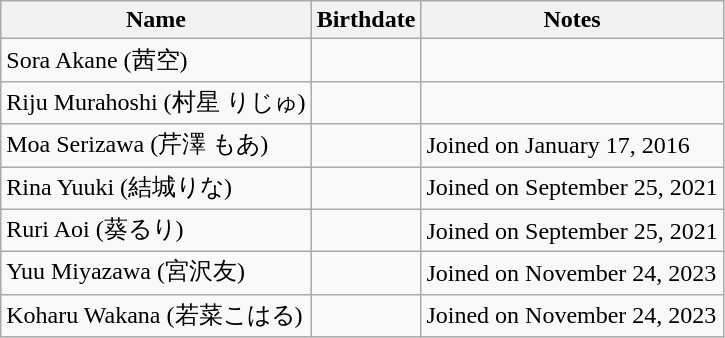<table class="wikitable">
<tr>
<th>Name</th>
<th>Birthdate</th>
<th>Notes</th>
</tr>
<tr>
<td>Sora Akane (茜空)</td>
<td></td>
<td></td>
</tr>
<tr>
<td>Riju Murahoshi (村星 りじゅ)</td>
<td></td>
<td></td>
</tr>
<tr>
<td>Moa Serizawa (芹澤 もあ)</td>
<td></td>
<td>Joined on January 17, 2016</td>
</tr>
<tr>
<td>Rina Yuuki (結城りな)</td>
<td></td>
<td>Joined on September 25, 2021</td>
</tr>
<tr>
<td>Ruri Aoi (葵るり)</td>
<td></td>
<td>Joined on September 25, 2021</td>
</tr>
<tr>
<td>Yuu Miyazawa (宮沢友)</td>
<td></td>
<td>Joined on November 24, 2023</td>
</tr>
<tr>
<td>Koharu Wakana (若菜こはる)</td>
<td></td>
<td>Joined on November 24, 2023</td>
</tr>
</table>
